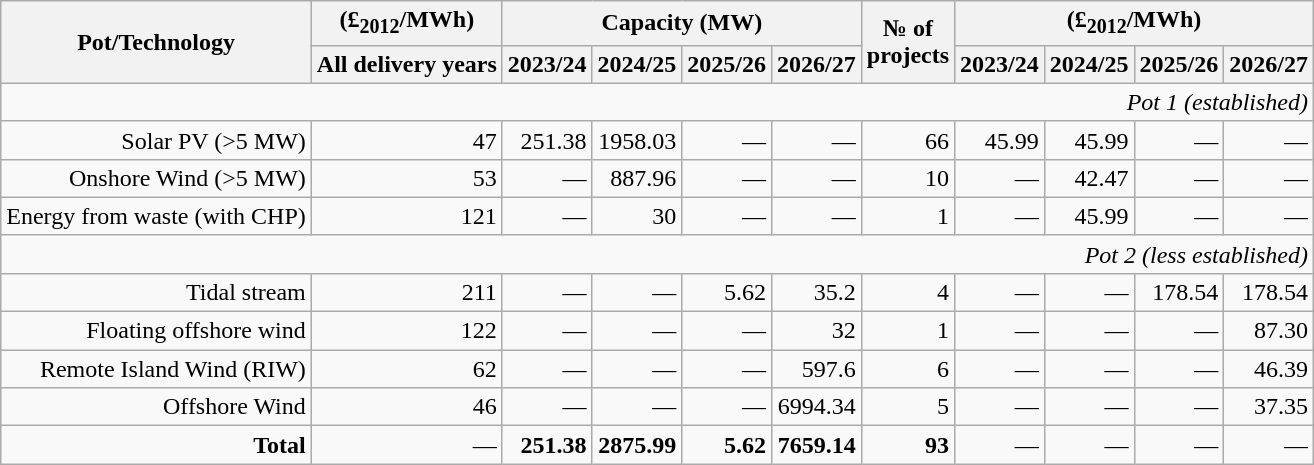<table class="wikitable col1left"  style="text-align:right">
<tr>
<th rowspan="2">Pot/Technology</th>
<th> (£<sub>2012</sub>/MWh)</th>
<th colspan="4">Capacity (MW)</th>
<th rowspan="2">№ of<br>projects</th>
<th colspan="4"> (£<sub>2012</sub>/MWh)</th>
</tr>
<tr>
<th>All delivery years</th>
<th>2023/24</th>
<th>2024/25</th>
<th>2025/26</th>
<th>2026/27</th>
<th>2023/24</th>
<th>2024/25</th>
<th>2025/26</th>
<th>2026/27</th>
</tr>
<tr>
<td colspan="11"><em>Pot 1 (established)</em></td>
</tr>
<tr>
<td>Solar PV (>5 MW)</td>
<td>47</td>
<td>251.38</td>
<td>1958.03</td>
<td>—</td>
<td>—</td>
<td>66</td>
<td>45.99</td>
<td>45.99</td>
<td>—</td>
<td>—</td>
</tr>
<tr>
<td>Onshore Wind (>5 MW)</td>
<td>53</td>
<td>—</td>
<td>887.96</td>
<td>—</td>
<td>—</td>
<td>10</td>
<td>—</td>
<td>42.47</td>
<td>—</td>
<td>—</td>
</tr>
<tr>
<td>Energy from waste (with CHP)</td>
<td>121</td>
<td>—</td>
<td>30</td>
<td>—</td>
<td>—</td>
<td>1</td>
<td>—</td>
<td>45.99</td>
<td>—</td>
<td>—</td>
</tr>
<tr>
<td colspan="11"><em>Pot 2 (less established)</em></td>
</tr>
<tr>
<td>Tidal stream</td>
<td>211</td>
<td>—</td>
<td>—</td>
<td>5.62</td>
<td>35.2</td>
<td>4</td>
<td>—</td>
<td>—</td>
<td>178.54</td>
<td>178.54</td>
</tr>
<tr>
<td>Floating offshore wind</td>
<td>122</td>
<td>—</td>
<td>—</td>
<td>—</td>
<td>32</td>
<td>1</td>
<td>—</td>
<td>—</td>
<td>—</td>
<td>87.30</td>
</tr>
<tr>
<td>Remote Island Wind (RIW)</td>
<td>62</td>
<td>—</td>
<td>—</td>
<td>—</td>
<td>597.6</td>
<td>6</td>
<td>—</td>
<td>—</td>
<td>—</td>
<td>46.39</td>
</tr>
<tr>
<td>Offshore Wind</td>
<td>46</td>
<td>—</td>
<td>—</td>
<td>—</td>
<td>6994.34</td>
<td>5</td>
<td>—</td>
<td>—</td>
<td>—</td>
<td>37.35</td>
</tr>
<tr>
<td><strong>Total</strong></td>
<td>—</td>
<td><strong>251.38</strong></td>
<td><strong>2875.99</strong></td>
<td><strong>5.62</strong></td>
<td><strong>7659.14</strong></td>
<td><strong>93</strong></td>
<td>—</td>
<td>—</td>
<td>—</td>
<td>—</td>
</tr>
</table>
